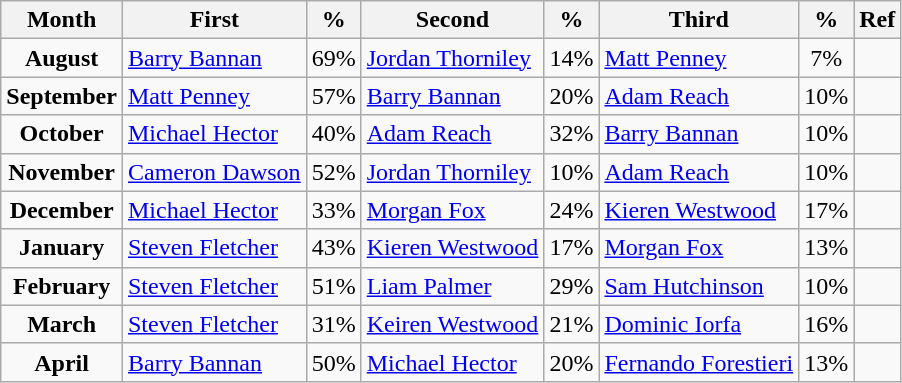<table class="wikitable">
<tr>
<th align="center">Month</th>
<th align="center">First</th>
<th align="center">%</th>
<th align="center">Second</th>
<th align="center">%</th>
<th align="center">Third</th>
<th align="center">%</th>
<th align="center">Ref</th>
</tr>
<tr>
<td align="center"><strong>August</strong></td>
<td> <a href='#'>Barry Bannan</a></td>
<td align="center">69%</td>
<td> <a href='#'>Jordan Thorniley</a></td>
<td align="center">14%</td>
<td> <a href='#'>Matt Penney</a></td>
<td align="center">7%</td>
<td align="center"></td>
</tr>
<tr>
<td align="center"><strong>September</strong></td>
<td> <a href='#'>Matt Penney</a></td>
<td align="center">57%</td>
<td> <a href='#'>Barry Bannan</a></td>
<td align="center">20%</td>
<td> <a href='#'>Adam Reach</a></td>
<td align="center">10%</td>
<td align="center"></td>
</tr>
<tr>
<td align="center"><strong>October</strong></td>
<td> <a href='#'>Michael Hector</a></td>
<td align="center">40%</td>
<td> <a href='#'>Adam Reach</a></td>
<td align="center">32%</td>
<td> <a href='#'>Barry Bannan</a></td>
<td align="center">10%</td>
<td align="center"></td>
</tr>
<tr>
<td align="center"><strong>November</strong></td>
<td> <a href='#'>Cameron Dawson</a></td>
<td align="center">52%</td>
<td> <a href='#'>Jordan Thorniley</a></td>
<td align="center">10%</td>
<td> <a href='#'>Adam Reach</a></td>
<td align="center">10%</td>
<td align="center"></td>
</tr>
<tr>
<td align="center"><strong>December</strong></td>
<td> <a href='#'>Michael Hector</a></td>
<td align="center">33%</td>
<td> <a href='#'>Morgan Fox</a></td>
<td align="center">24%</td>
<td> <a href='#'>Kieren Westwood</a></td>
<td align="center">17%</td>
<td align="center"></td>
</tr>
<tr>
<td align="center"><strong>January</strong></td>
<td> <a href='#'>Steven Fletcher</a></td>
<td align="center">43%</td>
<td> <a href='#'>Kieren Westwood</a></td>
<td align="center">17%</td>
<td> <a href='#'>Morgan Fox</a></td>
<td align="center">13%</td>
<td align="center"></td>
</tr>
<tr>
<td align="center"><strong>February</strong></td>
<td> <a href='#'>Steven Fletcher</a></td>
<td align="center">51%</td>
<td> <a href='#'>Liam Palmer</a></td>
<td align="center">29%</td>
<td> <a href='#'>Sam Hutchinson</a></td>
<td align="center">10%</td>
<td align="center"></td>
</tr>
<tr>
<td align="center"><strong>March</strong></td>
<td> <a href='#'>Steven Fletcher</a></td>
<td align="center">31%</td>
<td> <a href='#'>Keiren Westwood</a></td>
<td align="center">21%</td>
<td> <a href='#'>Dominic Iorfa</a></td>
<td align="center">16%</td>
<td align="center"></td>
</tr>
<tr>
<td align="center"><strong>April</strong></td>
<td> <a href='#'>Barry Bannan</a></td>
<td align="center">50%</td>
<td> <a href='#'>Michael Hector</a></td>
<td align="center">20%</td>
<td> <a href='#'>Fernando Forestieri</a></td>
<td align="center">13%</td>
<td align="center"></td>
</tr>
</table>
